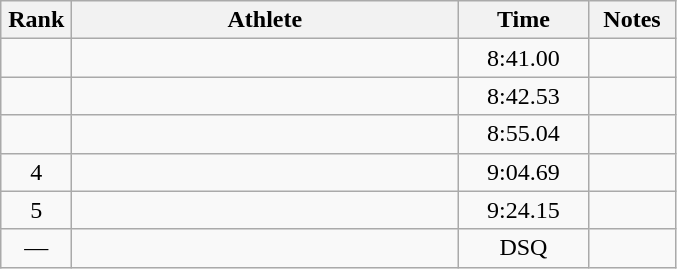<table class="wikitable" style="text-align:center">
<tr>
<th width=40>Rank</th>
<th width=250>Athlete</th>
<th width=80>Time</th>
<th width=50>Notes</th>
</tr>
<tr>
<td></td>
<td align=left></td>
<td>8:41.00</td>
<td></td>
</tr>
<tr>
<td></td>
<td align=left></td>
<td>8:42.53</td>
<td></td>
</tr>
<tr>
<td></td>
<td align=left></td>
<td>8:55.04</td>
<td></td>
</tr>
<tr>
<td>4</td>
<td align=left></td>
<td>9:04.69</td>
<td></td>
</tr>
<tr>
<td>5</td>
<td align=left></td>
<td>9:24.15</td>
<td></td>
</tr>
<tr>
<td>—</td>
<td align=left></td>
<td>DSQ</td>
<td></td>
</tr>
</table>
